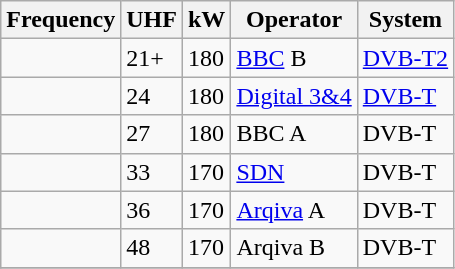<table class="wikitable sortable">
<tr>
<th>Frequency</th>
<th>UHF</th>
<th>kW</th>
<th>Operator</th>
<th>System</th>
</tr>
<tr>
<td></td>
<td>21+</td>
<td>180</td>
<td><a href='#'>BBC</a> B</td>
<td><a href='#'>DVB-T2</a></td>
</tr>
<tr>
<td></td>
<td>24</td>
<td>180</td>
<td><a href='#'>Digital 3&4</a></td>
<td><a href='#'>DVB-T</a></td>
</tr>
<tr>
<td></td>
<td>27</td>
<td>180</td>
<td>BBC A</td>
<td>DVB-T</td>
</tr>
<tr>
<td></td>
<td>33</td>
<td>170</td>
<td><a href='#'>SDN</a></td>
<td>DVB-T</td>
</tr>
<tr>
<td></td>
<td>36</td>
<td>170</td>
<td><a href='#'>Arqiva</a> A</td>
<td>DVB-T</td>
</tr>
<tr>
<td></td>
<td>48</td>
<td>170</td>
<td>Arqiva B</td>
<td>DVB-T</td>
</tr>
<tr>
</tr>
</table>
